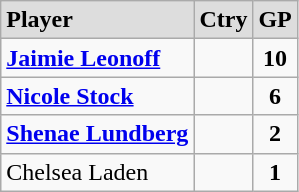<table class="wikitable">
<tr align="center" style="font-weight:bold; background-color:#dddddd;" |>
<td align="left">Player</td>
<td>Ctry</td>
<td>GP</td>
</tr>
<tr align="center">
<td align="left"><strong><a href='#'>Jaimie Leonoff</a></strong></td>
<td></td>
<td><strong>10</strong></td>
</tr>
<tr align="center">
<td align="left"><strong><a href='#'>Nicole Stock</a></strong></td>
<td></td>
<td><strong>6</strong></td>
</tr>
<tr align="center">
<td align="left"><strong><a href='#'>Shenae Lundberg</a></strong></td>
<td></td>
<td><strong>2</strong></td>
</tr>
<tr align="center">
<td align="left">Chelsea Laden</td>
<td></td>
<td><strong>1</strong></td>
</tr>
</table>
